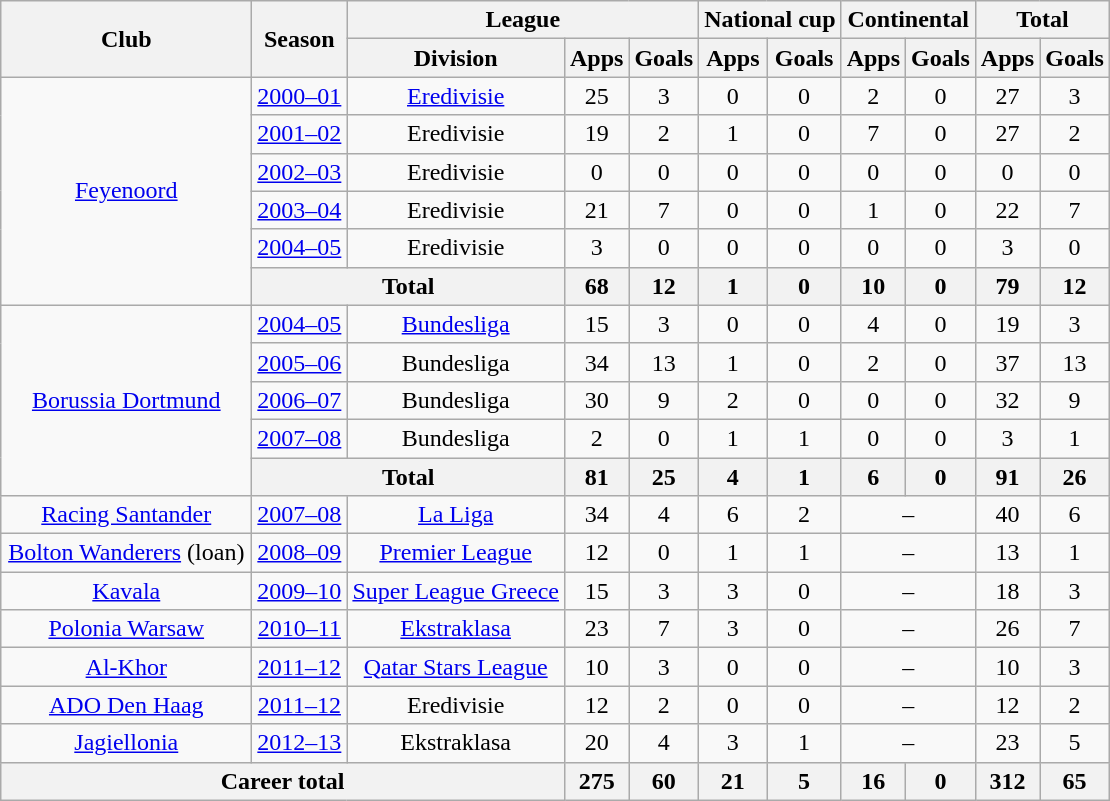<table class="wikitable" style="text-align: center;">
<tr>
<th rowspan="2" width=160>Club</th>
<th rowspan="2">Season</th>
<th colspan="3">League</th>
<th colspan="2">National cup</th>
<th colspan="2">Continental</th>
<th colspan="2">Total</th>
</tr>
<tr>
<th>Division</th>
<th>Apps</th>
<th>Goals</th>
<th>Apps</th>
<th>Goals</th>
<th>Apps</th>
<th>Goals</th>
<th>Apps</th>
<th>Goals</th>
</tr>
<tr>
<td rowspan=6><a href='#'>Feyenoord</a></td>
<td><a href='#'>2000–01</a></td>
<td><a href='#'>Eredivisie</a></td>
<td>25</td>
<td>3</td>
<td>0</td>
<td>0</td>
<td>2</td>
<td>0</td>
<td>27</td>
<td>3</td>
</tr>
<tr>
<td><a href='#'>2001–02</a></td>
<td>Eredivisie</td>
<td>19</td>
<td>2</td>
<td>1</td>
<td>0</td>
<td>7</td>
<td>0</td>
<td>27</td>
<td>2</td>
</tr>
<tr>
<td><a href='#'>2002–03</a></td>
<td>Eredivisie</td>
<td>0</td>
<td>0</td>
<td>0</td>
<td>0</td>
<td>0</td>
<td>0</td>
<td>0</td>
<td>0</td>
</tr>
<tr>
<td><a href='#'>2003–04</a></td>
<td>Eredivisie</td>
<td>21</td>
<td>7</td>
<td>0</td>
<td>0</td>
<td>1</td>
<td>0</td>
<td>22</td>
<td>7</td>
</tr>
<tr>
<td><a href='#'>2004–05</a></td>
<td>Eredivisie</td>
<td>3</td>
<td>0</td>
<td>0</td>
<td>0</td>
<td>0</td>
<td>0</td>
<td>3</td>
<td>0</td>
</tr>
<tr>
<th colspan="2">Total</th>
<th>68</th>
<th>12</th>
<th>1</th>
<th>0</th>
<th>10</th>
<th>0</th>
<th>79</th>
<th>12</th>
</tr>
<tr>
<td rowspan=5><a href='#'>Borussia Dortmund</a></td>
<td><a href='#'>2004–05</a></td>
<td><a href='#'>Bundesliga</a></td>
<td>15</td>
<td>3</td>
<td>0</td>
<td>0</td>
<td>4</td>
<td>0</td>
<td>19</td>
<td>3</td>
</tr>
<tr>
<td><a href='#'>2005–06</a></td>
<td>Bundesliga</td>
<td>34</td>
<td>13</td>
<td>1</td>
<td>0</td>
<td>2</td>
<td>0</td>
<td>37</td>
<td>13</td>
</tr>
<tr>
<td><a href='#'>2006–07</a></td>
<td>Bundesliga</td>
<td>30</td>
<td>9</td>
<td>2</td>
<td>0</td>
<td>0</td>
<td>0</td>
<td>32</td>
<td>9</td>
</tr>
<tr>
<td><a href='#'>2007–08</a></td>
<td>Bundesliga</td>
<td>2</td>
<td>0</td>
<td>1</td>
<td>1</td>
<td>0</td>
<td>0</td>
<td>3</td>
<td>1</td>
</tr>
<tr>
<th colspan="2">Total</th>
<th>81</th>
<th>25</th>
<th>4</th>
<th>1</th>
<th>6</th>
<th>0</th>
<th>91</th>
<th>26</th>
</tr>
<tr>
<td><a href='#'>Racing Santander</a></td>
<td><a href='#'>2007–08</a></td>
<td><a href='#'>La Liga</a></td>
<td>34</td>
<td>4</td>
<td>6</td>
<td>2</td>
<td colspan="2">–</td>
<td>40</td>
<td>6</td>
</tr>
<tr>
<td><a href='#'>Bolton Wanderers</a> (loan)</td>
<td><a href='#'>2008–09</a></td>
<td><a href='#'>Premier League</a></td>
<td>12</td>
<td>0</td>
<td>1</td>
<td>1</td>
<td colspan="2">–</td>
<td>13</td>
<td>1</td>
</tr>
<tr>
<td><a href='#'>Kavala</a></td>
<td><a href='#'>2009–10</a></td>
<td><a href='#'>Super League Greece</a></td>
<td>15</td>
<td>3</td>
<td>3</td>
<td>0</td>
<td colspan="2">–</td>
<td>18</td>
<td>3</td>
</tr>
<tr>
<td><a href='#'>Polonia Warsaw</a></td>
<td><a href='#'>2010–11</a></td>
<td><a href='#'>Ekstraklasa</a></td>
<td>23</td>
<td>7</td>
<td>3</td>
<td>0</td>
<td colspan="2">–</td>
<td>26</td>
<td>7</td>
</tr>
<tr>
<td><a href='#'>Al-Khor</a></td>
<td><a href='#'>2011–12</a></td>
<td><a href='#'>Qatar Stars League</a></td>
<td>10</td>
<td>3</td>
<td>0</td>
<td>0</td>
<td colspan="2">–</td>
<td>10</td>
<td>3</td>
</tr>
<tr>
<td><a href='#'>ADO Den Haag</a></td>
<td><a href='#'>2011–12</a></td>
<td>Eredivisie</td>
<td>12</td>
<td>2</td>
<td>0</td>
<td>0</td>
<td colspan="2">–</td>
<td>12</td>
<td>2</td>
</tr>
<tr>
<td><a href='#'>Jagiellonia</a></td>
<td><a href='#'>2012–13</a></td>
<td>Ekstraklasa</td>
<td>20</td>
<td>4</td>
<td>3</td>
<td>1</td>
<td colspan="2">–</td>
<td>23</td>
<td>5</td>
</tr>
<tr>
<th colspan="3">Career total</th>
<th>275</th>
<th>60</th>
<th>21</th>
<th>5</th>
<th>16</th>
<th>0</th>
<th>312</th>
<th>65</th>
</tr>
</table>
